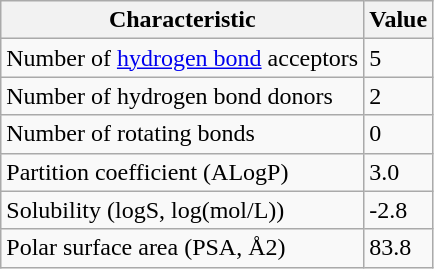<table class="wikitable">
<tr>
<th>Characteristic</th>
<th>Value</th>
</tr>
<tr>
<td>Number of <a href='#'>hydrogen bond</a> acceptors</td>
<td>5</td>
</tr>
<tr>
<td>Number of hydrogen bond donors</td>
<td>2</td>
</tr>
<tr>
<td>Number of rotating bonds</td>
<td>0</td>
</tr>
<tr>
<td>Partition coefficient (ALogP)</td>
<td>3.0</td>
</tr>
<tr>
<td>Solubility (logS, log(mol/L))</td>
<td>-2.8</td>
</tr>
<tr>
<td>Polar surface area (PSA, Å2)</td>
<td>83.8</td>
</tr>
</table>
